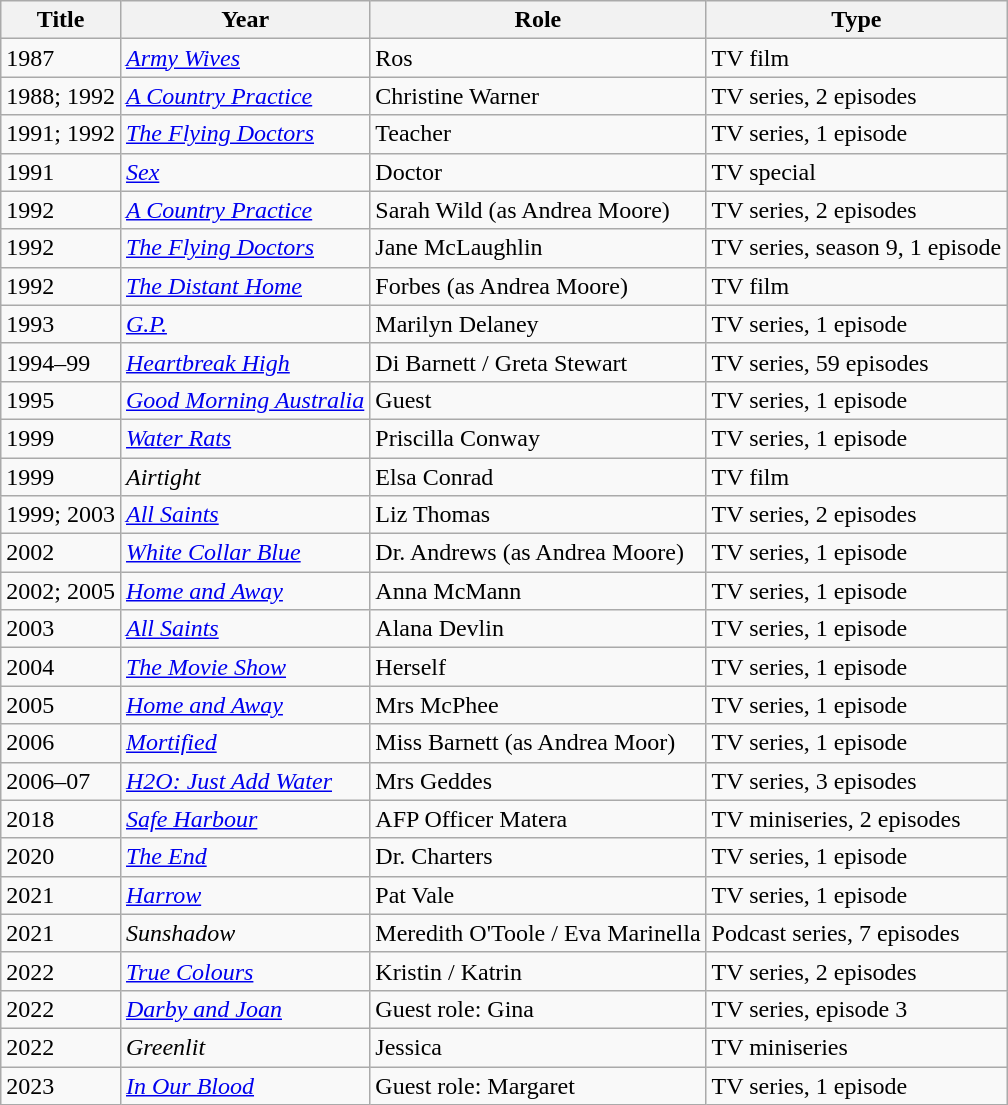<table class="wikitable">
<tr>
<th>Title</th>
<th>Year</th>
<th>Role</th>
<th>Type</th>
</tr>
<tr>
<td>1987</td>
<td><em><a href='#'>Army Wives</a></em></td>
<td>Ros</td>
<td>TV film</td>
</tr>
<tr>
<td>1988; 1992</td>
<td><em><a href='#'>A Country Practice</a></em></td>
<td>Christine Warner</td>
<td>TV series, 2 episodes</td>
</tr>
<tr>
<td>1991; 1992</td>
<td><em><a href='#'>The Flying Doctors</a></em></td>
<td>Teacher</td>
<td>TV series, 1 episode</td>
</tr>
<tr>
<td>1991</td>
<td><em><a href='#'>Sex</a></em></td>
<td>Doctor</td>
<td>TV special</td>
</tr>
<tr>
<td>1992</td>
<td><em><a href='#'>A Country Practice</a></em></td>
<td>Sarah Wild (as Andrea Moore)</td>
<td>TV series, 2 episodes</td>
</tr>
<tr>
<td>1992</td>
<td><em><a href='#'>The Flying Doctors</a></em></td>
<td>Jane McLaughlin</td>
<td>TV series, season 9, 1 episode</td>
</tr>
<tr>
<td>1992</td>
<td><em><a href='#'>The Distant Home</a></em></td>
<td>Forbes (as Andrea Moore)</td>
<td>TV film</td>
</tr>
<tr>
<td>1993</td>
<td><em><a href='#'>G.P.</a></em></td>
<td>Marilyn Delaney</td>
<td>TV series, 1 episode</td>
</tr>
<tr>
<td>1994–99</td>
<td><em><a href='#'>Heartbreak High</a></em></td>
<td>Di Barnett / Greta Stewart</td>
<td>TV series, 59 episodes</td>
</tr>
<tr>
<td>1995</td>
<td><em><a href='#'>Good Morning Australia</a></em></td>
<td>Guest</td>
<td>TV series, 1 episode</td>
</tr>
<tr>
<td>1999</td>
<td><em><a href='#'>Water Rats</a></em></td>
<td>Priscilla Conway</td>
<td>TV series, 1 episode</td>
</tr>
<tr>
<td>1999</td>
<td><em>Airtight</em></td>
<td>Elsa Conrad</td>
<td>TV film</td>
</tr>
<tr>
<td>1999; 2003</td>
<td><em><a href='#'>All Saints</a></em></td>
<td>Liz Thomas</td>
<td>TV series, 2 episodes</td>
</tr>
<tr>
<td>2002</td>
<td><em><a href='#'>White Collar Blue</a></em></td>
<td>Dr. Andrews (as Andrea Moore)</td>
<td>TV series, 1 episode</td>
</tr>
<tr>
<td>2002; 2005</td>
<td><em><a href='#'>Home and Away</a></em></td>
<td>Anna McMann</td>
<td>TV series, 1 episode</td>
</tr>
<tr>
<td>2003</td>
<td><em><a href='#'>All Saints</a></em></td>
<td>Alana Devlin</td>
<td>TV series, 1 episode</td>
</tr>
<tr>
<td>2004</td>
<td><em><a href='#'>The Movie Show</a></em></td>
<td>Herself</td>
<td>TV series, 1 episode</td>
</tr>
<tr>
<td>2005</td>
<td><em><a href='#'>Home and Away</a></em></td>
<td>Mrs McPhee</td>
<td>TV series, 1 episode</td>
</tr>
<tr>
<td>2006</td>
<td><em><a href='#'>Mortified</a></em></td>
<td>Miss Barnett (as Andrea Moor)</td>
<td>TV series, 1 episode</td>
</tr>
<tr>
<td>2006–07</td>
<td><em><a href='#'>H2O: Just Add Water</a></em></td>
<td>Mrs Geddes</td>
<td>TV series, 3 episodes</td>
</tr>
<tr>
<td>2018</td>
<td><em><a href='#'>Safe Harbour</a></em></td>
<td>AFP Officer Matera</td>
<td>TV miniseries, 2 episodes</td>
</tr>
<tr>
<td>2020</td>
<td><em><a href='#'>The End</a></em></td>
<td>Dr. Charters</td>
<td>TV series, 1 episode</td>
</tr>
<tr>
<td>2021</td>
<td><em><a href='#'>Harrow</a></em></td>
<td>Pat Vale</td>
<td>TV series, 1 episode</td>
</tr>
<tr>
<td>2021</td>
<td><em>Sunshadow</em></td>
<td>Meredith O'Toole / Eva Marinella</td>
<td>Podcast series, 7 episodes</td>
</tr>
<tr>
<td>2022</td>
<td><em><a href='#'>True Colours</a></em></td>
<td>Kristin / Katrin</td>
<td>TV series, 2 episodes</td>
</tr>
<tr>
<td>2022</td>
<td><em><a href='#'>Darby and Joan</a></em></td>
<td>Guest role: Gina</td>
<td>TV series, episode 3</td>
</tr>
<tr>
<td>2022</td>
<td><em>Greenlit</em></td>
<td>Jessica</td>
<td>TV miniseries</td>
</tr>
<tr>
<td>2023</td>
<td><em><a href='#'>In Our Blood</a></em></td>
<td>Guest role: Margaret</td>
<td>TV series, 1 episode</td>
</tr>
</table>
